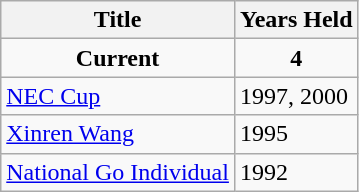<table class="wikitable">
<tr>
<th>Title</th>
<th>Years Held</th>
</tr>
<tr>
<td align="center"><strong>Current</strong></td>
<td align="center"><strong>4</strong></td>
</tr>
<tr>
<td> <a href='#'>NEC Cup</a></td>
<td>1997, 2000</td>
</tr>
<tr>
<td> <a href='#'>Xinren Wang</a></td>
<td>1995</td>
</tr>
<tr>
<td> <a href='#'>National Go Individual</a></td>
<td>1992</td>
</tr>
</table>
